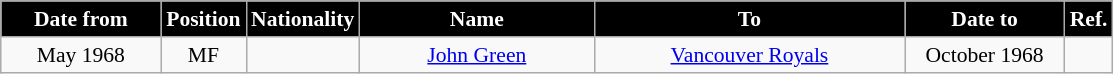<table class="wikitable" style="text-align:center; font-size:90%; ">
<tr>
<th style="background:#000000; color:white; width:100px;">Date from</th>
<th style="background:#000000; color:white; width:50px;">Position</th>
<th style="background:#000000; color:white; width:50px;">Nationality</th>
<th style="background:#000000; color:white; width:150px;">Name</th>
<th style="background:#000000; color:white; width:200px;">To</th>
<th style="background:#000000; color:white; width:100px;">Date to</th>
<th style="background:#000000; color:white; width:25px;">Ref.</th>
</tr>
<tr>
<td>May 1968</td>
<td>MF</td>
<td></td>
<td><a href='#'>John Green</a></td>
<td> <a href='#'>Vancouver Royals</a></td>
<td>October 1968</td>
<td></td>
</tr>
</table>
